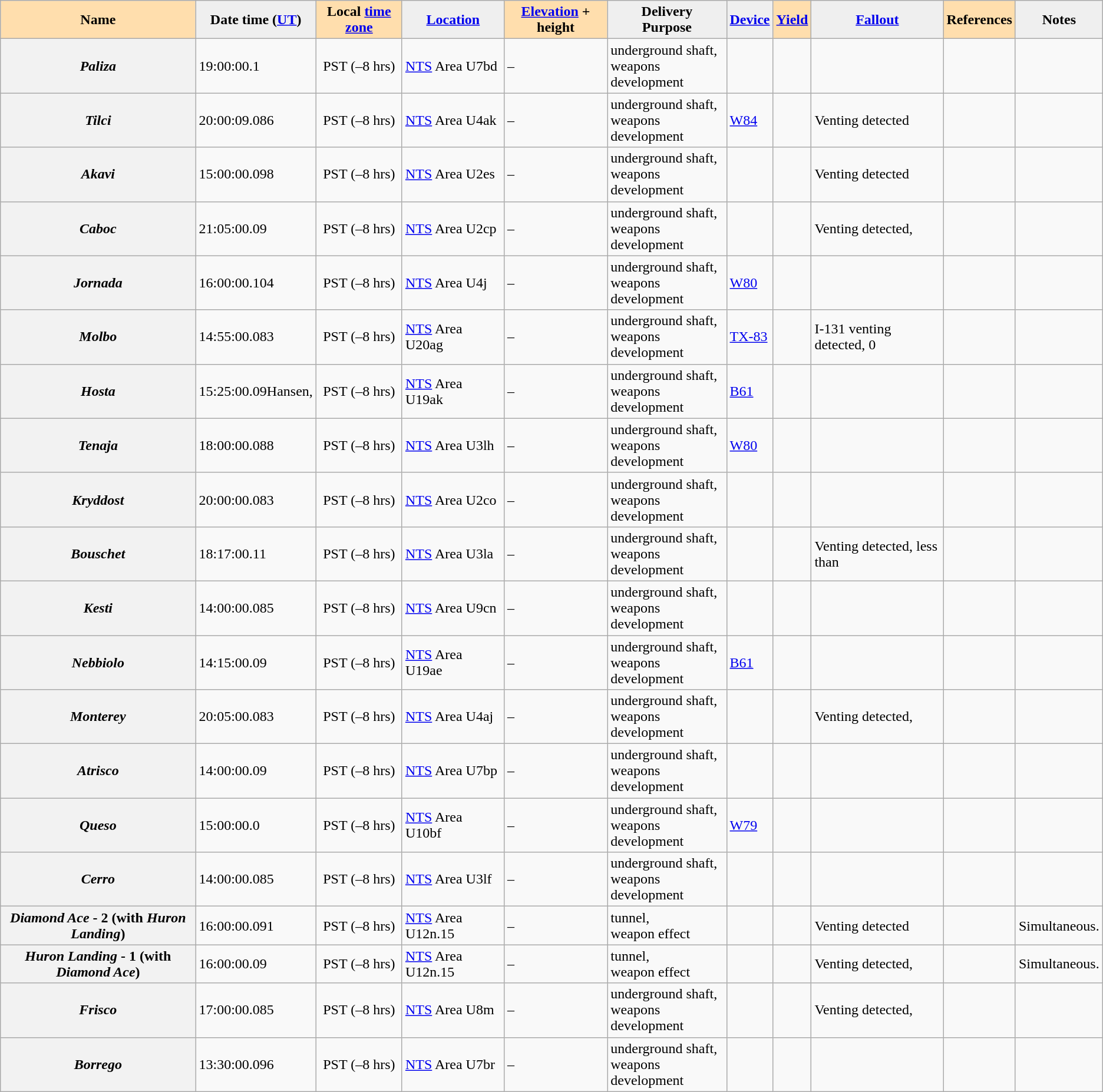<table class="wikitable sortable">
<tr>
<th style="background:#ffdead;">Name </th>
<th style="background:#efefef;">Date time (<a href='#'>UT</a>)</th>
<th style="background:#ffdead;">Local <a href='#'>time zone</a></th>
<th style="background:#efefef;"><a href='#'>Location</a></th>
<th style="background:#ffdead;"><a href='#'>Elevation</a> + height </th>
<th style="background:#efefef;">Delivery <br>Purpose </th>
<th style="background:#efefef;"><a href='#'>Device</a></th>
<th style="background:#ffdead;"><a href='#'>Yield</a></th>
<th style="background:#efefef;" class="unsortable"><a href='#'>Fallout</a></th>
<th style="background:#ffdead;" class="unsortable">References</th>
<th style="background:#efefef;" class="unsortable">Notes</th>
</tr>
<tr>
<th><em>Paliza</em></th>
<td> 19:00:00.1</td>
<td style="text-align:center;">PST (–8 hrs)<br></td>
<td><a href='#'>NTS</a> Area U7bd </td>
<td> – </td>
<td>underground shaft,<br>weapons development</td>
<td></td>
<td style="text-align:center;"></td>
<td></td>
<td></td>
<td></td>
</tr>
<tr>
<th><em>Tilci</em></th>
<td> 20:00:09.086</td>
<td style="text-align:center;">PST (–8 hrs)<br></td>
<td><a href='#'>NTS</a> Area U4ak </td>
<td> – </td>
<td>underground shaft,<br>weapons development</td>
<td><a href='#'>W84</a></td>
<td style="text-align:center;"></td>
<td>Venting detected</td>
<td></td>
<td></td>
</tr>
<tr>
<th><em>Akavi</em></th>
<td> 15:00:00.098</td>
<td style="text-align:center;">PST (–8 hrs)<br></td>
<td><a href='#'>NTS</a> Area U2es </td>
<td> – </td>
<td>underground shaft,<br>weapons development</td>
<td></td>
<td style="text-align:center;"></td>
<td>Venting detected</td>
<td></td>
<td></td>
</tr>
<tr>
<th><em>Caboc</em></th>
<td> 21:05:00.09</td>
<td style="text-align:center;">PST (–8 hrs)<br></td>
<td><a href='#'>NTS</a> Area U2cp </td>
<td> – </td>
<td>underground shaft,<br>weapons development</td>
<td></td>
<td style="text-align:center;"></td>
<td>Venting detected, </td>
<td></td>
<td></td>
</tr>
<tr>
<th><em>Jornada</em></th>
<td> 16:00:00.104</td>
<td style="text-align:center;">PST (–8 hrs)<br></td>
<td><a href='#'>NTS</a> Area U4j </td>
<td> – </td>
<td>underground shaft,<br>weapons development</td>
<td><a href='#'>W80</a></td>
<td style="text-align:center;"></td>
<td></td>
<td></td>
<td></td>
</tr>
<tr>
<th><em>Molbo</em></th>
<td> 14:55:00.083</td>
<td style="text-align:center;">PST (–8 hrs)<br></td>
<td><a href='#'>NTS</a> Area U20ag </td>
<td> – </td>
<td>underground shaft,<br>weapons development</td>
<td><a href='#'>TX-83</a></td>
<td style="text-align:center;"></td>
<td>I-131 venting detected, 0</td>
<td></td>
<td></td>
</tr>
<tr>
<th><em>Hosta</em></th>
<td> 15:25:00.09Hansen,</td>
<td style="text-align:center;">PST (–8 hrs)<br></td>
<td><a href='#'>NTS</a> Area U19ak </td>
<td> – </td>
<td>underground shaft,<br>weapons development</td>
<td><a href='#'>B61</a></td>
<td style="text-align:center;"></td>
<td></td>
<td></td>
<td></td>
</tr>
<tr>
<th><em>Tenaja</em></th>
<td> 18:00:00.088</td>
<td style="text-align:center;">PST (–8 hrs)<br></td>
<td><a href='#'>NTS</a> Area U3lh </td>
<td> – </td>
<td>underground shaft,<br>weapons development</td>
<td><a href='#'>W80</a></td>
<td style="text-align:center;"></td>
<td></td>
<td></td>
<td></td>
</tr>
<tr>
<th><em>Kryddost</em></th>
<td> 20:00:00.083</td>
<td style="text-align:center;">PST (–8 hrs)<br></td>
<td><a href='#'>NTS</a> Area U2co </td>
<td> – </td>
<td>underground shaft,<br>weapons development</td>
<td></td>
<td style="text-align:center;"></td>
<td></td>
<td></td>
<td></td>
</tr>
<tr>
<th><em>Bouschet</em></th>
<td> 18:17:00.11</td>
<td style="text-align:center;">PST (–8 hrs)<br></td>
<td><a href='#'>NTS</a> Area U3la </td>
<td> – </td>
<td>underground shaft,<br>weapons development</td>
<td></td>
<td style="text-align:center;"></td>
<td>Venting detected, less than </td>
<td></td>
<td></td>
</tr>
<tr>
<th><em>Kesti</em></th>
<td> 14:00:00.085</td>
<td style="text-align:center;">PST (–8 hrs)<br></td>
<td><a href='#'>NTS</a> Area U9cn </td>
<td> – </td>
<td>underground shaft,<br>weapons development</td>
<td></td>
<td style="text-align:center;"></td>
<td></td>
<td></td>
<td></td>
</tr>
<tr>
<th><em>Nebbiolo</em></th>
<td> 14:15:00.09</td>
<td style="text-align:center;">PST (–8 hrs)<br></td>
<td><a href='#'>NTS</a> Area U19ae </td>
<td> – </td>
<td>underground shaft,<br>weapons development</td>
<td><a href='#'>B61</a></td>
<td style="text-align:center;"></td>
<td></td>
<td></td>
<td></td>
</tr>
<tr>
<th><em>Monterey</em></th>
<td> 20:05:00.083</td>
<td style="text-align:center;">PST (–8 hrs)<br></td>
<td><a href='#'>NTS</a> Area U4aj </td>
<td> – </td>
<td>underground shaft,<br>weapons development</td>
<td></td>
<td style="text-align:center;"></td>
<td>Venting detected, </td>
<td></td>
<td></td>
</tr>
<tr>
<th><em>Atrisco</em></th>
<td> 14:00:00.09</td>
<td style="text-align:center;">PST (–8 hrs)<br></td>
<td><a href='#'>NTS</a> Area U7bp </td>
<td> – </td>
<td>underground shaft,<br>weapons development</td>
<td></td>
<td style="text-align:center;"></td>
<td></td>
<td></td>
<td></td>
</tr>
<tr>
<th><em>Queso</em></th>
<td> 15:00:00.0</td>
<td style="text-align:center;">PST (–8 hrs)<br></td>
<td><a href='#'>NTS</a> Area U10bf </td>
<td> – </td>
<td>underground shaft,<br>weapons development</td>
<td><a href='#'>W79</a></td>
<td style="text-align:center;"></td>
<td></td>
<td></td>
<td></td>
</tr>
<tr>
<th><em>Cerro</em></th>
<td> 14:00:00.085</td>
<td style="text-align:center;">PST (–8 hrs)<br></td>
<td><a href='#'>NTS</a> Area U3lf </td>
<td> – </td>
<td>underground shaft,<br>weapons development</td>
<td></td>
<td style="text-align:center;"></td>
<td></td>
<td></td>
<td></td>
</tr>
<tr>
<th><em>Diamond Ace</em> - 2  (with <em>Huron Landing</em>)</th>
<td> 16:00:00.091</td>
<td style="text-align:center;">PST (–8 hrs)<br></td>
<td><a href='#'>NTS</a> Area U12n.15 </td>
<td> – </td>
<td>tunnel,<br>weapon effect</td>
<td></td>
<td style="text-align:center;"></td>
<td>Venting detected</td>
<td></td>
<td>Simultaneous.</td>
</tr>
<tr>
<th><em>Huron Landing</em> - 1  (with <em>Diamond Ace</em>)</th>
<td> 16:00:00.09</td>
<td style="text-align:center;">PST (–8 hrs)<br></td>
<td><a href='#'>NTS</a> Area U12n.15 </td>
<td> – </td>
<td>tunnel,<br>weapon effect</td>
<td></td>
<td style="text-align:center;"></td>
<td>Venting detected, </td>
<td></td>
<td>Simultaneous.</td>
</tr>
<tr>
<th><em>Frisco</em></th>
<td> 17:00:00.085</td>
<td style="text-align:center;">PST (–8 hrs)<br></td>
<td><a href='#'>NTS</a> Area U8m </td>
<td> – </td>
<td>underground shaft,<br>weapons development</td>
<td></td>
<td style="text-align:center;"></td>
<td>Venting detected, </td>
<td></td>
<td></td>
</tr>
<tr>
<th><em>Borrego</em></th>
<td> 13:30:00.096</td>
<td style="text-align:center;">PST (–8 hrs)<br></td>
<td><a href='#'>NTS</a> Area U7br </td>
<td> – </td>
<td>underground shaft,<br>weapons development</td>
<td></td>
<td style="text-align:center;"></td>
<td></td>
<td></td>
<td></td>
</tr>
</table>
